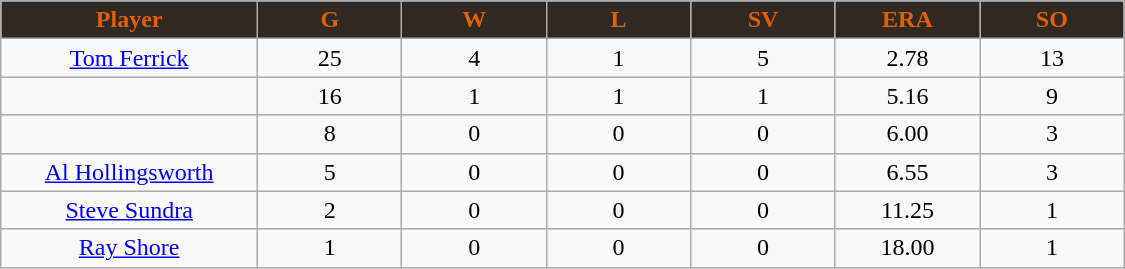<table class="wikitable sortable">
<tr>
<th style="background:#312821;color:#de6108;" width="16%">Player</th>
<th style="background:#312821;color:#de6108;" width="9%">G</th>
<th style="background:#312821;color:#de6108;" width="9%">W</th>
<th style="background:#312821;color:#de6108;" width="9%">L</th>
<th style="background:#312821;color:#de6108;" width="9%">SV</th>
<th style="background:#312821;color:#de6108;" width="9%">ERA</th>
<th style="background:#312821;color:#de6108;" width="9%">SO</th>
</tr>
<tr align="center">
<td><a href='#'>Tom Ferrick</a></td>
<td>25</td>
<td>4</td>
<td>1</td>
<td>5</td>
<td>2.78</td>
<td>13</td>
</tr>
<tr align="center">
<td></td>
<td>16</td>
<td>1</td>
<td>1</td>
<td>1</td>
<td>5.16</td>
<td>9</td>
</tr>
<tr align="center">
<td></td>
<td>8</td>
<td>0</td>
<td>0</td>
<td>0</td>
<td>6.00</td>
<td>3</td>
</tr>
<tr align="center">
<td><a href='#'>Al Hollingsworth</a></td>
<td>5</td>
<td>0</td>
<td>0</td>
<td>0</td>
<td>6.55</td>
<td>3</td>
</tr>
<tr align="center">
<td><a href='#'>Steve Sundra</a></td>
<td>2</td>
<td>0</td>
<td>0</td>
<td>0</td>
<td>11.25</td>
<td>1</td>
</tr>
<tr align="center">
<td><a href='#'>Ray Shore</a></td>
<td>1</td>
<td>0</td>
<td>0</td>
<td>0</td>
<td>18.00</td>
<td>1</td>
</tr>
</table>
